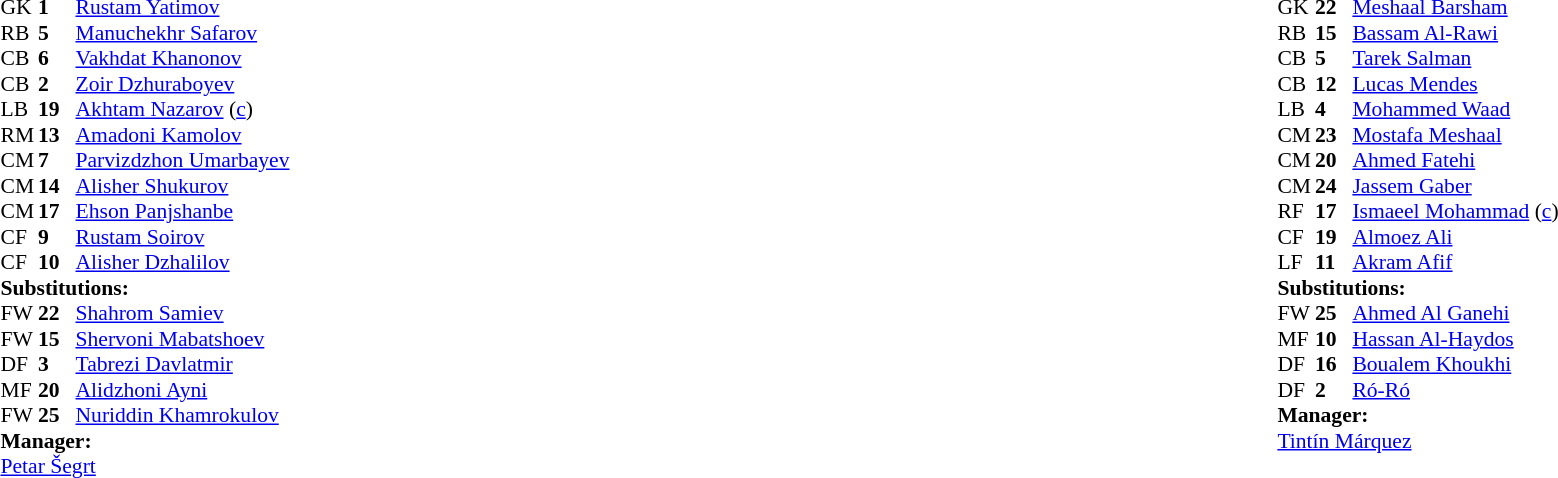<table width="100%">
<tr>
<td valign="top" width="40%"><br><table style="font-size:90%" cellspacing="0" cellpadding="0">
<tr>
<th width=25></th>
<th width=25></th>
</tr>
<tr>
<td>GK</td>
<td><strong>1</strong></td>
<td><a href='#'>Rustam Yatimov</a></td>
</tr>
<tr>
<td>RB</td>
<td><strong>5</strong></td>
<td><a href='#'>Manuchekhr Safarov</a></td>
<td></td>
</tr>
<tr>
<td>CB</td>
<td><strong>6</strong></td>
<td><a href='#'>Vakhdat Khanonov</a></td>
<td></td>
</tr>
<tr>
<td>CB</td>
<td><strong>2</strong></td>
<td><a href='#'>Zoir Dzhuraboyev</a></td>
</tr>
<tr>
<td>LB</td>
<td><strong>19</strong></td>
<td><a href='#'>Akhtam Nazarov</a> (<a href='#'>c</a>)</td>
<td></td>
<td></td>
</tr>
<tr>
<td>RM</td>
<td><strong>13</strong></td>
<td><a href='#'>Amadoni Kamolov</a></td>
<td></td>
</tr>
<tr>
<td>CM</td>
<td><strong>7</strong></td>
<td><a href='#'>Parvizdzhon Umarbayev</a></td>
<td></td>
<td></td>
</tr>
<tr>
<td>CM</td>
<td><strong>14</strong></td>
<td><a href='#'>Alisher Shukurov</a></td>
<td></td>
<td></td>
</tr>
<tr>
<td>CM</td>
<td><strong>17</strong></td>
<td><a href='#'>Ehson Panjshanbe</a></td>
</tr>
<tr>
<td>CF</td>
<td><strong>9</strong></td>
<td><a href='#'>Rustam Soirov</a></td>
<td></td>
<td></td>
</tr>
<tr>
<td>CF</td>
<td><strong>10</strong></td>
<td><a href='#'>Alisher Dzhalilov</a></td>
<td></td>
<td></td>
</tr>
<tr>
<td colspan=3><strong>Substitutions:</strong></td>
</tr>
<tr>
<td>FW</td>
<td><strong>22</strong></td>
<td><a href='#'>Shahrom Samiev</a></td>
<td></td>
<td></td>
</tr>
<tr>
<td>FW</td>
<td><strong>15</strong></td>
<td><a href='#'>Shervoni Mabatshoev</a></td>
<td></td>
<td></td>
</tr>
<tr>
<td>DF</td>
<td><strong>3</strong></td>
<td><a href='#'>Tabrezi Davlatmir</a></td>
<td></td>
<td></td>
</tr>
<tr>
<td>MF</td>
<td><strong>20</strong></td>
<td><a href='#'>Alidzhoni Ayni</a></td>
<td></td>
<td></td>
</tr>
<tr>
<td>FW</td>
<td><strong>25</strong></td>
<td><a href='#'>Nuriddin Khamrokulov</a></td>
<td></td>
<td></td>
</tr>
<tr>
<td colspan=3><strong>Manager:</strong></td>
</tr>
<tr>
<td colspan=3> <a href='#'>Petar Šegrt</a></td>
</tr>
</table>
</td>
<td valign="top"></td>
<td valign="top" width="50%"><br><table style="font-size:90%; margin:auto" cellspacing="0" cellpadding="0">
<tr>
<th width=25></th>
<th width=25></th>
</tr>
<tr>
<td>GK</td>
<td><strong>22</strong></td>
<td><a href='#'>Meshaal Barsham</a></td>
</tr>
<tr>
<td>RB</td>
<td><strong>15</strong></td>
<td><a href='#'>Bassam Al-Rawi</a></td>
</tr>
<tr>
<td>CB</td>
<td><strong>5</strong></td>
<td><a href='#'>Tarek Salman</a></td>
</tr>
<tr>
<td>CB</td>
<td><strong>12</strong></td>
<td><a href='#'>Lucas Mendes</a></td>
</tr>
<tr>
<td>LB</td>
<td><strong>4</strong></td>
<td><a href='#'>Mohammed Waad</a></td>
<td></td>
</tr>
<tr>
<td>CM</td>
<td><strong>23</strong></td>
<td><a href='#'>Mostafa Meshaal</a></td>
<td></td>
<td></td>
</tr>
<tr>
<td>CM</td>
<td><strong>20</strong></td>
<td><a href='#'>Ahmed Fatehi</a></td>
<td></td>
<td></td>
</tr>
<tr>
<td>CM</td>
<td><strong>24</strong></td>
<td><a href='#'>Jassem Gaber</a></td>
<td></td>
<td></td>
</tr>
<tr>
<td>RF</td>
<td><strong>17</strong></td>
<td><a href='#'>Ismaeel Mohammad</a> (<a href='#'>c</a>)</td>
<td></td>
<td></td>
</tr>
<tr>
<td>CF</td>
<td><strong>19</strong></td>
<td><a href='#'>Almoez Ali</a></td>
</tr>
<tr>
<td>LF</td>
<td><strong>11</strong></td>
<td><a href='#'>Akram Afif</a></td>
</tr>
<tr>
<td colspan=3><strong>Substitutions:</strong></td>
</tr>
<tr>
<td>FW</td>
<td><strong>25</strong></td>
<td><a href='#'>Ahmed Al Ganehi</a></td>
<td></td>
<td></td>
</tr>
<tr>
<td>MF</td>
<td><strong>10</strong></td>
<td><a href='#'>Hassan Al-Haydos</a></td>
<td></td>
<td></td>
</tr>
<tr>
<td>DF</td>
<td><strong>16</strong></td>
<td><a href='#'>Boualem Khoukhi</a></td>
<td></td>
<td></td>
</tr>
<tr>
<td>DF</td>
<td><strong>2</strong></td>
<td><a href='#'>Ró-Ró</a></td>
<td></td>
<td></td>
</tr>
<tr>
<td colspan=3><strong>Manager:</strong></td>
</tr>
<tr>
<td colspan=3> <a href='#'>Tintín Márquez</a></td>
</tr>
</table>
</td>
</tr>
</table>
